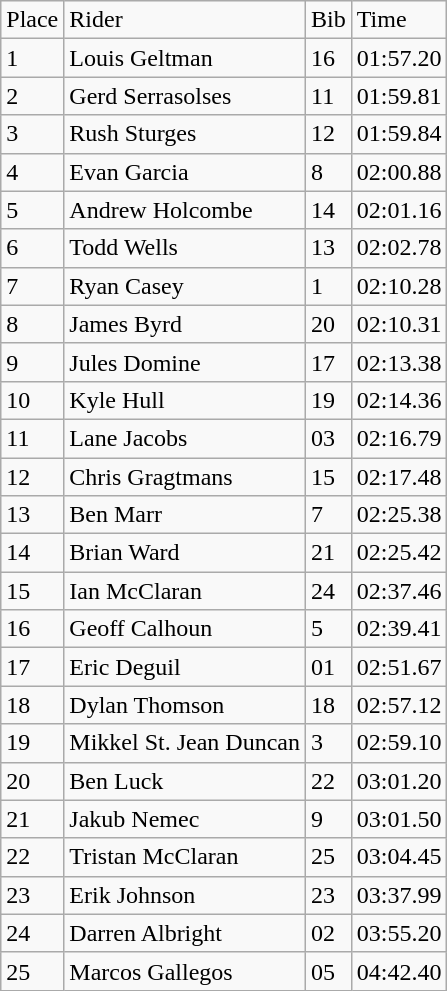<table class="wikitable">
<tr>
<td>Place</td>
<td>Rider</td>
<td>Bib</td>
<td>Time</td>
</tr>
<tr>
<td>1</td>
<td>Louis Geltman</td>
<td>16</td>
<td>01:57.20</td>
</tr>
<tr>
<td>2</td>
<td>Gerd Serrasolses</td>
<td>11</td>
<td>01:59.81</td>
</tr>
<tr>
<td>3</td>
<td>Rush Sturges</td>
<td>12</td>
<td>01:59.84</td>
</tr>
<tr>
<td>4</td>
<td>Evan Garcia</td>
<td>8</td>
<td>02:00.88</td>
</tr>
<tr>
<td>5</td>
<td>Andrew Holcombe</td>
<td>14</td>
<td>02:01.16</td>
</tr>
<tr>
<td>6</td>
<td>Todd Wells</td>
<td>13</td>
<td>02:02.78</td>
</tr>
<tr>
<td>7</td>
<td>Ryan Casey</td>
<td>1</td>
<td>02:10.28</td>
</tr>
<tr>
<td>8</td>
<td>James Byrd</td>
<td>20</td>
<td>02:10.31</td>
</tr>
<tr>
<td>9</td>
<td>Jules Domine</td>
<td>17</td>
<td>02:13.38</td>
</tr>
<tr>
<td>10</td>
<td>Kyle Hull</td>
<td>19</td>
<td>02:14.36</td>
</tr>
<tr>
<td>11</td>
<td>Lane Jacobs</td>
<td>03</td>
<td>02:16.79</td>
</tr>
<tr>
<td>12</td>
<td>Chris Gragtmans</td>
<td>15</td>
<td>02:17.48</td>
</tr>
<tr>
<td>13</td>
<td>Ben Marr</td>
<td>7</td>
<td>02:25.38</td>
</tr>
<tr>
<td>14</td>
<td>Brian Ward</td>
<td>21</td>
<td>02:25.42</td>
</tr>
<tr>
<td>15</td>
<td>Ian McClaran</td>
<td>24</td>
<td>02:37.46</td>
</tr>
<tr>
<td>16</td>
<td>Geoff Calhoun</td>
<td>5</td>
<td>02:39.41</td>
</tr>
<tr>
<td>17</td>
<td>Eric Deguil</td>
<td>01</td>
<td>02:51.67</td>
</tr>
<tr>
<td>18</td>
<td>Dylan Thomson</td>
<td>18</td>
<td>02:57.12</td>
</tr>
<tr>
<td>19</td>
<td>Mikkel St. Jean  Duncan</td>
<td>3</td>
<td>02:59.10</td>
</tr>
<tr>
<td>20</td>
<td>Ben Luck</td>
<td>22</td>
<td>03:01.20</td>
</tr>
<tr>
<td>21</td>
<td>Jakub Nemec</td>
<td>9</td>
<td>03:01.50</td>
</tr>
<tr>
<td>22</td>
<td>Tristan McClaran</td>
<td>25</td>
<td>03:04.45</td>
</tr>
<tr>
<td>23</td>
<td>Erik Johnson</td>
<td>23</td>
<td>03:37.99</td>
</tr>
<tr>
<td>24</td>
<td>Darren Albright</td>
<td>02</td>
<td>03:55.20</td>
</tr>
<tr>
<td>25</td>
<td>Marcos Gallegos</td>
<td>05</td>
<td>04:42.40</td>
</tr>
</table>
